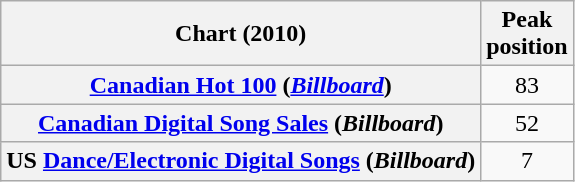<table class="sortable wikitable plainrowheaders">
<tr>
<th>Chart (2010)</th>
<th>Peak<br>position</th>
</tr>
<tr>
<th scope="row"><a href='#'>Canadian Hot 100</a> (<em><a href='#'>Billboard</a></em>)</th>
<td style="text-align:center;">83</td>
</tr>
<tr>
<th scope="row"><a href='#'>Canadian Digital Song Sales</a> (<em>Billboard</em>)</th>
<td style="text-align:center;">52</td>
</tr>
<tr>
<th scope="row">US <a href='#'>Dance/Electronic Digital Songs</a> (<em>Billboard</em>)</th>
<td style="text-align:center;">7</td>
</tr>
</table>
